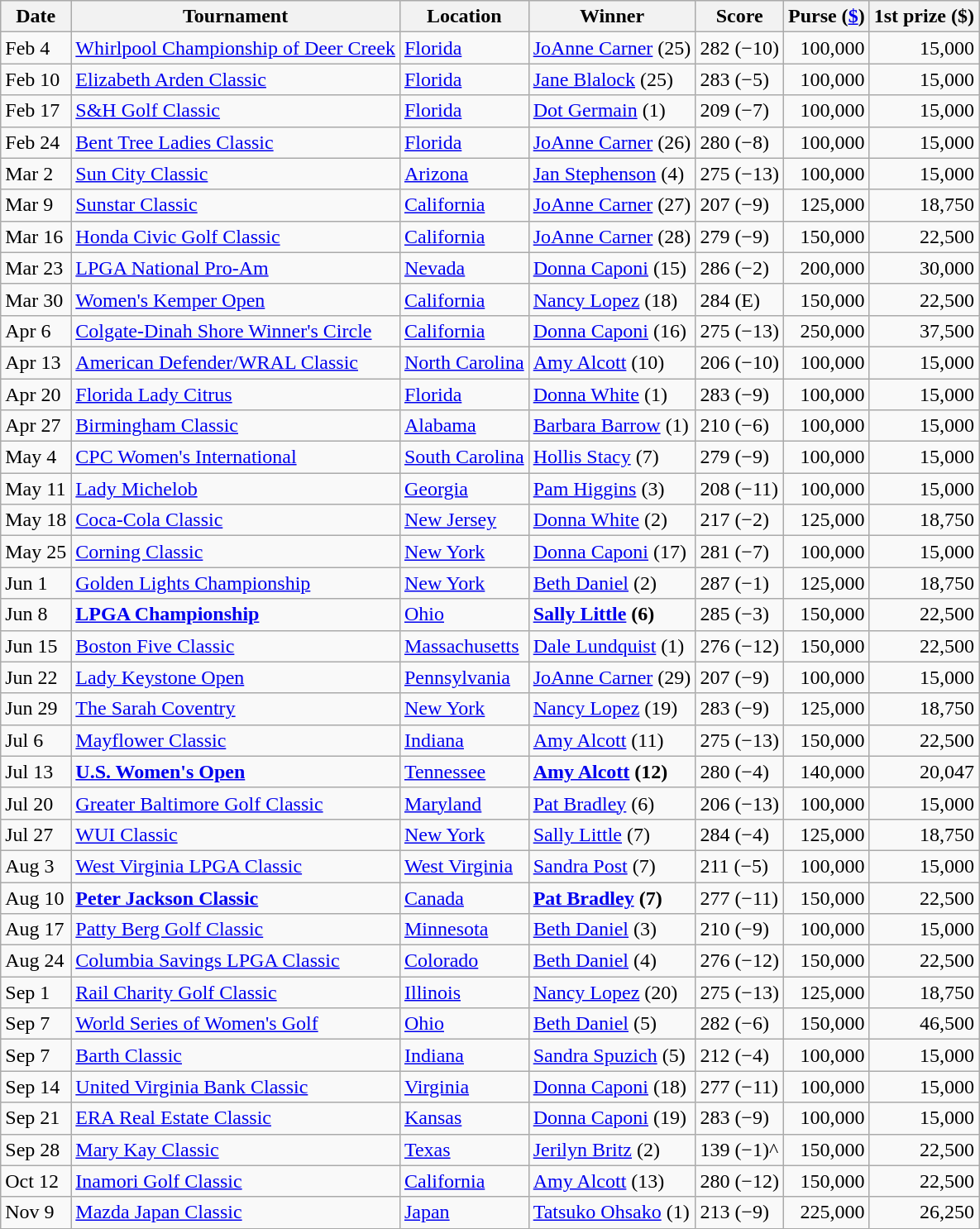<table class=wikitable>
<tr>
<th>Date</th>
<th>Tournament</th>
<th>Location</th>
<th>Winner</th>
<th>Score</th>
<th>Purse (<a href='#'>$</a>)</th>
<th>1st prize ($)</th>
</tr>
<tr>
<td>Feb 4</td>
<td><a href='#'>Whirlpool Championship of Deer Creek</a></td>
<td><a href='#'>Florida</a></td>
<td> <a href='#'>JoAnne Carner</a> (25)</td>
<td>282 (−10)</td>
<td align=right>100,000</td>
<td align=right>15,000</td>
</tr>
<tr>
<td>Feb 10</td>
<td><a href='#'>Elizabeth Arden Classic</a></td>
<td><a href='#'>Florida</a></td>
<td> <a href='#'>Jane Blalock</a> (25)</td>
<td>283 (−5)</td>
<td align=right>100,000</td>
<td align=right>15,000</td>
</tr>
<tr>
<td>Feb 17</td>
<td><a href='#'>S&H Golf Classic</a></td>
<td><a href='#'>Florida</a></td>
<td> <a href='#'>Dot Germain</a> (1)</td>
<td>209 (−7)</td>
<td align=right>100,000</td>
<td align=right>15,000</td>
</tr>
<tr>
<td>Feb 24</td>
<td><a href='#'>Bent Tree Ladies Classic</a></td>
<td><a href='#'>Florida</a></td>
<td> <a href='#'>JoAnne Carner</a> (26)</td>
<td>280 (−8)</td>
<td align=right>100,000</td>
<td align=right>15,000</td>
</tr>
<tr>
<td>Mar 2</td>
<td><a href='#'>Sun City Classic</a></td>
<td><a href='#'>Arizona</a></td>
<td> <a href='#'>Jan Stephenson</a> (4)</td>
<td>275 (−13)</td>
<td align=right>100,000</td>
<td align=right>15,000</td>
</tr>
<tr>
<td>Mar 9</td>
<td><a href='#'>Sunstar Classic</a></td>
<td><a href='#'>California</a></td>
<td> <a href='#'>JoAnne Carner</a> (27)</td>
<td>207 (−9)</td>
<td align=right>125,000</td>
<td align=right>18,750</td>
</tr>
<tr>
<td>Mar 16</td>
<td><a href='#'>Honda Civic Golf Classic</a></td>
<td><a href='#'>California</a></td>
<td> <a href='#'>JoAnne Carner</a> (28)</td>
<td>279 (−9)</td>
<td align=right>150,000</td>
<td align=right>22,500</td>
</tr>
<tr>
<td>Mar 23</td>
<td><a href='#'>LPGA National Pro-Am</a></td>
<td><a href='#'>Nevada</a></td>
<td> <a href='#'>Donna Caponi</a> (15)</td>
<td>286 (−2)</td>
<td align=right>200,000</td>
<td align=right>30,000</td>
</tr>
<tr>
<td>Mar 30</td>
<td><a href='#'>Women's Kemper Open</a></td>
<td><a href='#'>California</a></td>
<td> <a href='#'>Nancy Lopez</a> (18)</td>
<td>284 (E)</td>
<td align=right>150,000</td>
<td align=right>22,500</td>
</tr>
<tr>
<td>Apr 6</td>
<td><a href='#'>Colgate-Dinah Shore Winner's Circle</a></td>
<td><a href='#'>California</a></td>
<td> <a href='#'>Donna Caponi</a> (16)</td>
<td>275 (−13)</td>
<td align=right>250,000</td>
<td align=right>37,500</td>
</tr>
<tr>
<td>Apr 13</td>
<td><a href='#'>American Defender/WRAL Classic</a></td>
<td><a href='#'>North Carolina</a></td>
<td> <a href='#'>Amy Alcott</a> (10)</td>
<td>206 (−10)</td>
<td align=right>100,000</td>
<td align=right>15,000</td>
</tr>
<tr>
<td>Apr 20</td>
<td><a href='#'>Florida Lady Citrus</a></td>
<td><a href='#'>Florida</a></td>
<td> <a href='#'>Donna White</a> (1)</td>
<td>283 (−9)</td>
<td align=right>100,000</td>
<td align=right>15,000</td>
</tr>
<tr>
<td>Apr 27</td>
<td><a href='#'>Birmingham Classic</a></td>
<td><a href='#'>Alabama</a></td>
<td> <a href='#'>Barbara Barrow</a> (1)</td>
<td>210 (−6)</td>
<td align=right>100,000</td>
<td align=right>15,000</td>
</tr>
<tr>
<td>May 4</td>
<td><a href='#'>CPC Women's International</a></td>
<td><a href='#'>South Carolina</a></td>
<td> <a href='#'>Hollis Stacy</a> (7)</td>
<td>279 (−9)</td>
<td align=right>100,000</td>
<td align=right>15,000</td>
</tr>
<tr>
<td>May 11</td>
<td><a href='#'>Lady Michelob</a></td>
<td><a href='#'>Georgia</a></td>
<td> <a href='#'>Pam Higgins</a> (3)</td>
<td>208 (−11)</td>
<td align=right>100,000</td>
<td align=right>15,000</td>
</tr>
<tr>
<td>May 18</td>
<td><a href='#'>Coca-Cola Classic</a></td>
<td><a href='#'>New Jersey</a></td>
<td> <a href='#'>Donna White</a> (2)</td>
<td>217 (−2)</td>
<td align=right>125,000</td>
<td align=right>18,750</td>
</tr>
<tr>
<td>May 25</td>
<td><a href='#'>Corning Classic</a></td>
<td><a href='#'>New York</a></td>
<td> <a href='#'>Donna Caponi</a> (17)</td>
<td>281 (−7)</td>
<td align=right>100,000</td>
<td align=right>15,000</td>
</tr>
<tr>
<td>Jun 1</td>
<td><a href='#'>Golden Lights Championship</a></td>
<td><a href='#'>New York</a></td>
<td> <a href='#'>Beth Daniel</a> (2)</td>
<td>287 (−1)</td>
<td align=right>125,000</td>
<td align=right>18,750</td>
</tr>
<tr>
<td>Jun 8</td>
<td><strong><a href='#'>LPGA Championship</a></strong></td>
<td><a href='#'>Ohio</a></td>
<td> <strong><a href='#'>Sally Little</a> (6)</strong></td>
<td>285 (−3)</td>
<td align=right>150,000</td>
<td align=right>22,500</td>
</tr>
<tr>
<td>Jun 15</td>
<td><a href='#'>Boston Five Classic</a></td>
<td><a href='#'>Massachusetts</a></td>
<td> <a href='#'>Dale Lundquist</a> (1)</td>
<td>276 (−12)</td>
<td align=right>150,000</td>
<td align=right>22,500</td>
</tr>
<tr>
<td>Jun 22</td>
<td><a href='#'>Lady Keystone Open</a></td>
<td><a href='#'>Pennsylvania</a></td>
<td> <a href='#'>JoAnne Carner</a> (29)</td>
<td>207 (−9)</td>
<td align=right>100,000</td>
<td align=right>15,000</td>
</tr>
<tr>
<td>Jun 29</td>
<td><a href='#'>The Sarah Coventry</a></td>
<td><a href='#'>New York</a></td>
<td> <a href='#'>Nancy Lopez</a> (19)</td>
<td>283 (−9)</td>
<td align=right>125,000</td>
<td align=right>18,750</td>
</tr>
<tr>
<td>Jul 6</td>
<td><a href='#'>Mayflower Classic</a></td>
<td><a href='#'>Indiana</a></td>
<td> <a href='#'>Amy Alcott</a> (11)</td>
<td>275 (−13)</td>
<td align=right>150,000</td>
<td align=right>22,500</td>
</tr>
<tr>
<td>Jul 13</td>
<td><strong><a href='#'>U.S. Women's Open</a></strong></td>
<td><a href='#'>Tennessee</a></td>
<td> <strong><a href='#'>Amy Alcott</a> (12)</strong></td>
<td>280 (−4)</td>
<td align=right>140,000</td>
<td align=right>20,047</td>
</tr>
<tr>
<td>Jul 20</td>
<td><a href='#'>Greater Baltimore Golf Classic</a></td>
<td><a href='#'>Maryland</a></td>
<td> <a href='#'>Pat Bradley</a> (6)</td>
<td>206 (−13)</td>
<td align=right>100,000</td>
<td align=right>15,000</td>
</tr>
<tr>
<td>Jul 27</td>
<td><a href='#'>WUI Classic</a></td>
<td><a href='#'>New York</a></td>
<td> <a href='#'>Sally Little</a> (7)</td>
<td>284 (−4)</td>
<td align=right>125,000</td>
<td align=right>18,750</td>
</tr>
<tr>
<td>Aug 3</td>
<td><a href='#'>West Virginia LPGA Classic</a></td>
<td><a href='#'>West Virginia</a></td>
<td> <a href='#'>Sandra Post</a> (7)</td>
<td>211 (−5)</td>
<td align=right>100,000</td>
<td align=right>15,000</td>
</tr>
<tr>
<td>Aug 10</td>
<td><strong><a href='#'>Peter Jackson Classic</a></strong></td>
<td><a href='#'>Canada</a></td>
<td> <strong><a href='#'>Pat Bradley</a> (7)</strong></td>
<td>277 (−11)</td>
<td align=right>150,000</td>
<td align=right>22,500</td>
</tr>
<tr>
<td>Aug 17</td>
<td><a href='#'>Patty Berg Golf Classic</a></td>
<td><a href='#'>Minnesota</a></td>
<td> <a href='#'>Beth Daniel</a> (3)</td>
<td>210 (−9)</td>
<td align=right>100,000</td>
<td align=right>15,000</td>
</tr>
<tr>
<td>Aug 24</td>
<td><a href='#'>Columbia Savings LPGA Classic</a></td>
<td><a href='#'>Colorado</a></td>
<td> <a href='#'>Beth Daniel</a> (4)</td>
<td>276 (−12)</td>
<td align=right>150,000</td>
<td align=right>22,500</td>
</tr>
<tr>
<td>Sep 1</td>
<td><a href='#'>Rail Charity Golf Classic</a></td>
<td><a href='#'>Illinois</a></td>
<td> <a href='#'>Nancy Lopez</a> (20)</td>
<td>275 (−13)</td>
<td align=right>125,000</td>
<td align=right>18,750</td>
</tr>
<tr>
<td>Sep 7</td>
<td><a href='#'>World Series of Women's Golf</a></td>
<td><a href='#'>Ohio</a></td>
<td> <a href='#'>Beth Daniel</a> (5)</td>
<td>282 (−6)</td>
<td align=right>150,000</td>
<td align=right>46,500</td>
</tr>
<tr>
<td>Sep 7</td>
<td><a href='#'>Barth Classic</a></td>
<td><a href='#'>Indiana</a></td>
<td> <a href='#'>Sandra Spuzich</a> (5)</td>
<td>212 (−4)</td>
<td align=right>100,000</td>
<td align=right>15,000</td>
</tr>
<tr>
<td>Sep 14</td>
<td><a href='#'>United Virginia Bank Classic</a></td>
<td><a href='#'>Virginia</a></td>
<td> <a href='#'>Donna Caponi</a> (18)</td>
<td>277 (−11)</td>
<td align=right>100,000</td>
<td align=right>15,000</td>
</tr>
<tr>
<td>Sep 21</td>
<td><a href='#'>ERA Real Estate Classic</a></td>
<td><a href='#'>Kansas</a></td>
<td> <a href='#'>Donna Caponi</a> (19)</td>
<td>283 (−9)</td>
<td align=right>100,000</td>
<td align=right>15,000</td>
</tr>
<tr>
<td>Sep 28</td>
<td><a href='#'>Mary Kay Classic</a></td>
<td><a href='#'>Texas</a></td>
<td> <a href='#'>Jerilyn Britz</a> (2)</td>
<td>139 (−1)^</td>
<td align=right>150,000</td>
<td align=right>22,500</td>
</tr>
<tr>
<td>Oct 12</td>
<td><a href='#'>Inamori Golf Classic</a></td>
<td><a href='#'>California</a></td>
<td> <a href='#'>Amy Alcott</a> (13)</td>
<td>280 (−12)</td>
<td align=right>150,000</td>
<td align=right>22,500</td>
</tr>
<tr>
<td>Nov 9</td>
<td><a href='#'>Mazda Japan Classic</a></td>
<td><a href='#'>Japan</a></td>
<td> <a href='#'>Tatsuko Ohsako</a> (1)</td>
<td>213 (−9)</td>
<td align=right>225,000</td>
<td align=right>26,250</td>
</tr>
</table>
